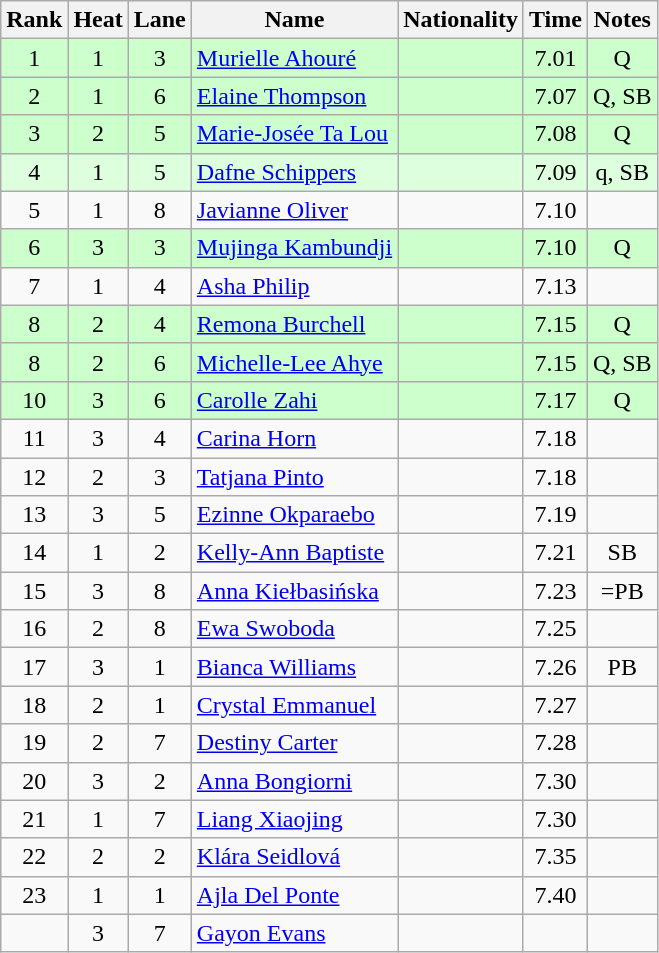<table class="wikitable sortable" style="text-align:center">
<tr>
<th>Rank</th>
<th>Heat</th>
<th>Lane</th>
<th>Name</th>
<th>Nationality</th>
<th>Time</th>
<th>Notes</th>
</tr>
<tr bgcolor=ccffcc>
<td>1</td>
<td>1</td>
<td>3</td>
<td align=left><a href='#'>Murielle Ahouré</a></td>
<td align=left></td>
<td>7.01</td>
<td>Q</td>
</tr>
<tr bgcolor=ccffcc>
<td>2</td>
<td>1</td>
<td>6</td>
<td align=left><a href='#'>Elaine Thompson</a></td>
<td align=left></td>
<td>7.07</td>
<td>Q, SB</td>
</tr>
<tr bgcolor=ccffcc>
<td>3</td>
<td>2</td>
<td>5</td>
<td align=left><a href='#'>Marie-Josée Ta Lou</a></td>
<td align=left></td>
<td>7.08</td>
<td>Q</td>
</tr>
<tr bgcolor=ddffdd>
<td>4</td>
<td>1</td>
<td>5</td>
<td align=left><a href='#'>Dafne Schippers</a></td>
<td align=left></td>
<td>7.09</td>
<td>q, SB</td>
</tr>
<tr>
<td>5</td>
<td>1</td>
<td>8</td>
<td align=left><a href='#'>Javianne Oliver</a></td>
<td align=left></td>
<td>7.10</td>
<td></td>
</tr>
<tr bgcolor=ccffcc>
<td>6</td>
<td>3</td>
<td>3</td>
<td align=left><a href='#'>Mujinga Kambundji</a></td>
<td align=left></td>
<td>7.10</td>
<td>Q</td>
</tr>
<tr>
<td>7</td>
<td>1</td>
<td>4</td>
<td align=left><a href='#'>Asha Philip</a></td>
<td align=left></td>
<td>7.13</td>
<td></td>
</tr>
<tr bgcolor=ccffcc>
<td>8</td>
<td>2</td>
<td>4</td>
<td align=left><a href='#'>Remona Burchell</a></td>
<td align=left></td>
<td>7.15</td>
<td>Q</td>
</tr>
<tr bgcolor=ccffcc>
<td>8</td>
<td>2</td>
<td>6</td>
<td align=left><a href='#'>Michelle-Lee Ahye</a></td>
<td align=left></td>
<td>7.15</td>
<td>Q, SB</td>
</tr>
<tr bgcolor=ccffcc>
<td>10</td>
<td>3</td>
<td>6</td>
<td align=left><a href='#'>Carolle Zahi</a></td>
<td align=left></td>
<td>7.17</td>
<td>Q</td>
</tr>
<tr>
<td>11</td>
<td>3</td>
<td>4</td>
<td align=left><a href='#'>Carina Horn</a></td>
<td align=left></td>
<td>7.18</td>
<td></td>
</tr>
<tr>
<td>12</td>
<td>2</td>
<td>3</td>
<td align=left><a href='#'>Tatjana Pinto</a></td>
<td align=left></td>
<td>7.18</td>
<td></td>
</tr>
<tr>
<td>13</td>
<td>3</td>
<td>5</td>
<td align=left><a href='#'>Ezinne Okparaebo</a></td>
<td align=left></td>
<td>7.19</td>
<td></td>
</tr>
<tr>
<td>14</td>
<td>1</td>
<td>2</td>
<td align=left><a href='#'>Kelly-Ann Baptiste</a></td>
<td align=left></td>
<td>7.21</td>
<td>SB</td>
</tr>
<tr>
<td>15</td>
<td>3</td>
<td>8</td>
<td align=left><a href='#'>Anna Kiełbasińska</a></td>
<td align=left></td>
<td>7.23</td>
<td>=PB</td>
</tr>
<tr>
<td>16</td>
<td>2</td>
<td>8</td>
<td align=left><a href='#'>Ewa Swoboda</a></td>
<td align=left></td>
<td>7.25</td>
<td></td>
</tr>
<tr>
<td>17</td>
<td>3</td>
<td>1</td>
<td align=left><a href='#'>Bianca Williams</a></td>
<td align=left></td>
<td>7.26</td>
<td>PB</td>
</tr>
<tr>
<td>18</td>
<td>2</td>
<td>1</td>
<td align=left><a href='#'>Crystal Emmanuel</a></td>
<td align=left></td>
<td>7.27</td>
<td></td>
</tr>
<tr>
<td>19</td>
<td>2</td>
<td>7</td>
<td align=left><a href='#'>Destiny Carter</a></td>
<td align=left></td>
<td>7.28</td>
<td></td>
</tr>
<tr>
<td>20</td>
<td>3</td>
<td>2</td>
<td align=left><a href='#'>Anna Bongiorni</a></td>
<td align=left></td>
<td>7.30</td>
<td></td>
</tr>
<tr>
<td>21</td>
<td>1</td>
<td>7</td>
<td align=left><a href='#'>Liang Xiaojing</a></td>
<td align=left></td>
<td>7.30</td>
<td></td>
</tr>
<tr>
<td>22</td>
<td>2</td>
<td>2</td>
<td align=left><a href='#'>Klára Seidlová</a></td>
<td align=left></td>
<td>7.35</td>
<td></td>
</tr>
<tr>
<td>23</td>
<td>1</td>
<td>1</td>
<td align=left><a href='#'>Ajla Del Ponte</a></td>
<td align=left></td>
<td>7.40</td>
<td></td>
</tr>
<tr>
<td></td>
<td>3</td>
<td>7</td>
<td align=left><a href='#'>Gayon Evans</a></td>
<td align=left></td>
<td></td>
<td></td>
</tr>
</table>
